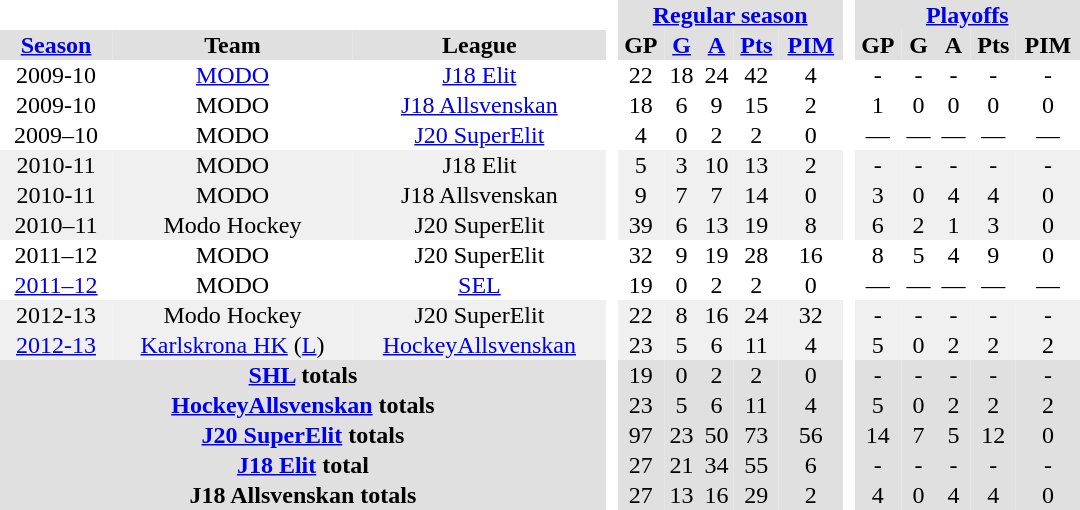<table border="0" cellpadding="1" cellspacing="0" style="text-align:center; width:45em">
<tr bgcolor="#e0e0e0">
<th colspan="3" bgcolor="#ffffff"> </th>
<th rowspan="99" bgcolor="#ffffff"> </th>
<th colspan="5"><a href='#'>Regular season</a></th>
<th rowspan="99" bgcolor="#ffffff"> </th>
<th colspan="5"><a href='#'>Playoffs</a></th>
</tr>
<tr bgcolor="#e0e0e0">
<th><a href='#'>Season</a></th>
<th>Team</th>
<th>League</th>
<th>GP</th>
<th><a href='#'>G</a></th>
<th><a href='#'>A</a></th>
<th><a href='#'>Pts</a></th>
<th><a href='#'>PIM</a></th>
<th>GP</th>
<th>G</th>
<th>A</th>
<th>Pts</th>
<th>PIM</th>
</tr>
<tr>
<td>2009-10</td>
<td><a href='#'>MODO</a></td>
<td><a href='#'>J18 Elit</a></td>
<td>22</td>
<td>18</td>
<td>24</td>
<td>42</td>
<td>4</td>
<td>-</td>
<td>-</td>
<td>-</td>
<td>-</td>
<td>-</td>
</tr>
<tr>
<td>2009-10</td>
<td>MODO</td>
<td><a href='#'>J18 Allsvenskan</a></td>
<td>18</td>
<td>6</td>
<td>9</td>
<td>15</td>
<td>2</td>
<td>1</td>
<td>0</td>
<td>0</td>
<td>0</td>
<td>0</td>
</tr>
<tr>
<td>2009–10</td>
<td>MODO</td>
<td><a href='#'>J20 SuperElit</a></td>
<td>4</td>
<td>0</td>
<td>2</td>
<td>2</td>
<td>0</td>
<td>—</td>
<td>—</td>
<td>—</td>
<td>—</td>
<td>—</td>
</tr>
<tr bgcolor="#f0f0f0">
<td>2010-11</td>
<td>MODO</td>
<td>J18 Elit</td>
<td>5</td>
<td>3</td>
<td>10</td>
<td>13</td>
<td>2</td>
<td>-</td>
<td>-</td>
<td>-</td>
<td>-</td>
<td>-</td>
</tr>
<tr bgcolor="#f0f0f0">
<td>2010-11</td>
<td>MODO</td>
<td>J18 Allsvenskan</td>
<td>9</td>
<td>7</td>
<td>7</td>
<td>14</td>
<td>0</td>
<td>3</td>
<td>0</td>
<td>4</td>
<td>4</td>
<td>0</td>
</tr>
<tr bgcolor="#f0f0f0">
<td>2010–11</td>
<td>Modo Hockey</td>
<td>J20 SuperElit</td>
<td>39</td>
<td>6</td>
<td>13</td>
<td>19</td>
<td>8</td>
<td>6</td>
<td>2</td>
<td>1</td>
<td>3</td>
<td>0</td>
</tr>
<tr>
<td>2011–12</td>
<td>MODO</td>
<td>J20 SuperElit</td>
<td>32</td>
<td>9</td>
<td>19</td>
<td>28</td>
<td>16</td>
<td>8</td>
<td>5</td>
<td>4</td>
<td>9</td>
<td>0</td>
</tr>
<tr>
<td><a href='#'>2011–12</a></td>
<td>MODO</td>
<td><a href='#'>SEL</a></td>
<td>19</td>
<td>0</td>
<td>2</td>
<td>2</td>
<td>0</td>
<td>—</td>
<td>—</td>
<td>—</td>
<td>—</td>
<td>—</td>
</tr>
<tr bgcolor="#f0f0f0">
<td>2012-13</td>
<td>Modo Hockey</td>
<td>J20 SuperElit</td>
<td>22</td>
<td>8</td>
<td>16</td>
<td>24</td>
<td>32</td>
<td>-</td>
<td>-</td>
<td>-</td>
<td>-</td>
<td>-</td>
</tr>
<tr bgcolor="#f0f0f0">
<td><a href='#'>2012-13</a></td>
<td><a href='#'>Karlskrona HK</a> (<a href='#'>L</a>)</td>
<td><a href='#'>HockeyAllsvenskan</a></td>
<td>23</td>
<td>5</td>
<td>6</td>
<td>11</td>
<td>4</td>
<td>5</td>
<td>0</td>
<td>2</td>
<td>2</td>
<td>2</td>
</tr>
<tr bgcolor="e0e0e0">
<th colspan="3"><a href='#'>SHL</a> totals</th>
<td>19</td>
<td>0</td>
<td>2</td>
<td>2</td>
<td>0</td>
<td>-</td>
<td>-</td>
<td>-</td>
<td>-</td>
<td>-</td>
</tr>
<tr bgcolor="e0e0e0">
<th colspan="3"><a href='#'>HockeyAllsvenskan</a> totals</th>
<td>23</td>
<td>5</td>
<td>6</td>
<td>11</td>
<td>4</td>
<td>5</td>
<td>0</td>
<td>2</td>
<td>2</td>
<td>2</td>
</tr>
<tr bgcolor="e0e0e0">
<th colspan="3"><a href='#'>J20 SuperElit</a> totals</th>
<td>97</td>
<td>23</td>
<td>50</td>
<td>73</td>
<td>56</td>
<td>14</td>
<td>7</td>
<td>5</td>
<td>12</td>
<td>0</td>
</tr>
<tr bgcolor="e0e0e0">
<th colspan="3"><a href='#'>J18 Elit</a> total</th>
<td>27</td>
<td>21</td>
<td>34</td>
<td>55</td>
<td>6</td>
<td>-</td>
<td>-</td>
<td>-</td>
<td>-</td>
<td>-</td>
</tr>
<tr bgcolor="e0e0e0">
<th colspan="3">J18 Allsvenskan totals</th>
<td>27</td>
<td>13</td>
<td>16</td>
<td>29</td>
<td>2</td>
<td>4</td>
<td>0</td>
<td>4</td>
<td>4</td>
<td>0</td>
</tr>
</table>
